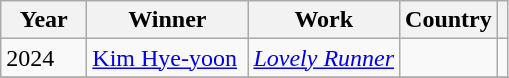<table class="wikitable" | align=center>
<tr>
<th style="width:50px">Year</th>
<th style="width:100px">Winner</th>
<th>Work</th>
<th>Country</th>
<th></th>
</tr>
<tr>
<td rowspan="1">2024</td>
<td><a href='#'>Kim Hye-yoon</a></td>
<td><em><a href='#'>Lovely Runner</a></em></td>
<td></td>
<td style="text-align: center;"></td>
</tr>
<tr>
</tr>
</table>
